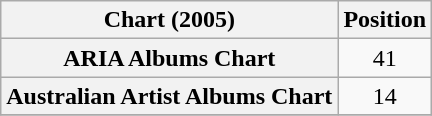<table class="wikitable sortable plainrowheaders" style="text-align:center">
<tr>
<th scope="col">Chart (2005)</th>
<th scope="col">Position</th>
</tr>
<tr>
<th scope="row">ARIA Albums Chart</th>
<td>41</td>
</tr>
<tr>
<th scope="row">Australian Artist Albums Chart</th>
<td>14</td>
</tr>
<tr>
</tr>
</table>
